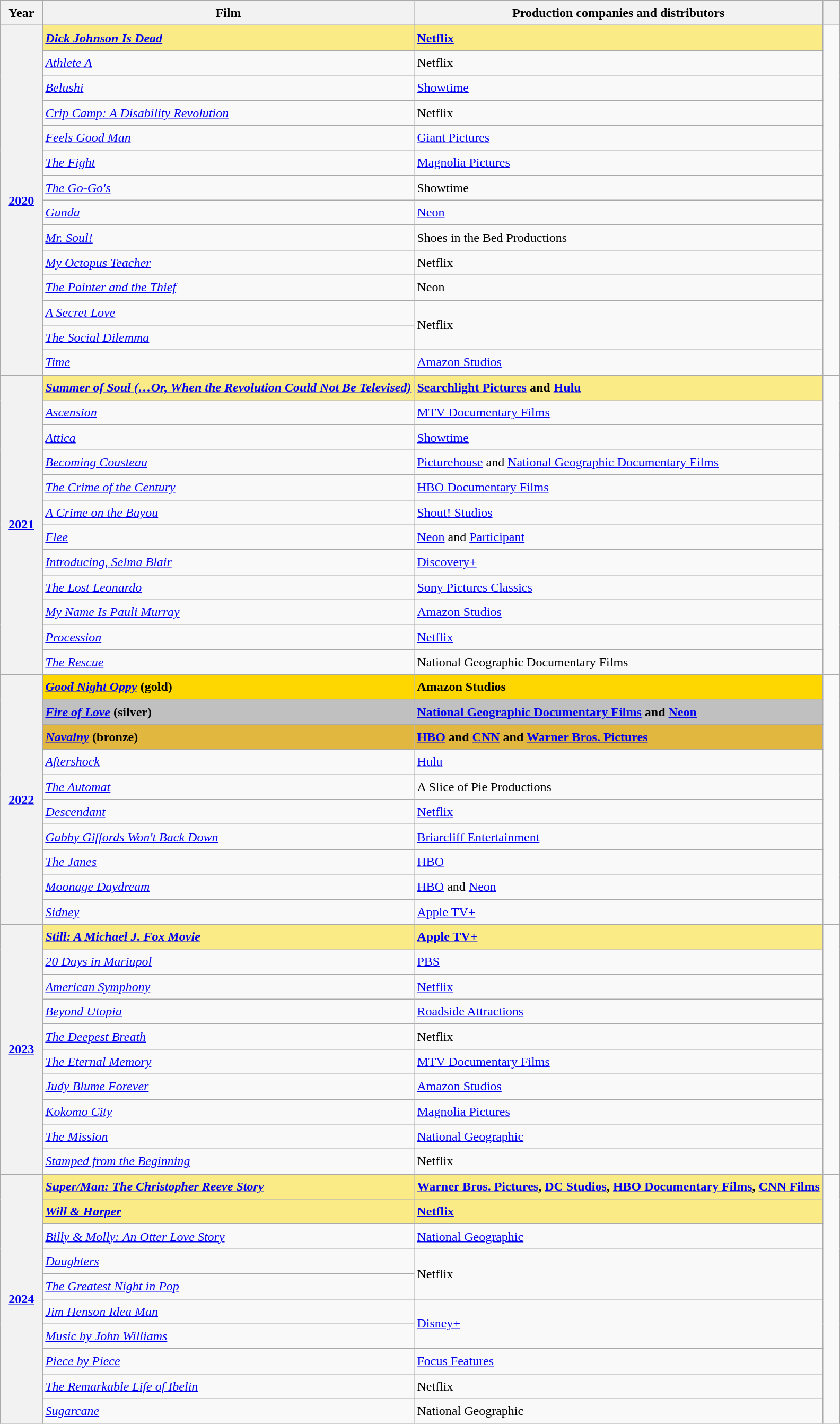<table class="wikitable" style="font-size:1.00em; line-height:1.5em;">
<tr bgcolor="#bebebe">
<th width="5%">Year</th>
<th>Film</th>
<th>Production companies and distributors</th>
<th width="2%"></th>
</tr>
<tr>
<th rowspan="14" style="text-align:center"><a href='#'>2020</a><br></th>
<td bgcolor="#FAEB86"><strong><em><a href='#'>Dick Johnson Is Dead</a></em></strong></td>
<td bgcolor="#FAEB86"><strong><a href='#'>Netflix</a></strong></td>
<td rowspan="14" style="text-align:center"></td>
</tr>
<tr>
<td><em><a href='#'>Athlete A</a></em></td>
<td>Netflix</td>
</tr>
<tr>
<td><em><a href='#'>Belushi</a></em></td>
<td><a href='#'>Showtime</a></td>
</tr>
<tr>
<td><em><a href='#'>Crip Camp: A Disability Revolution</a></em></td>
<td>Netflix</td>
</tr>
<tr>
<td><em><a href='#'>Feels Good Man</a></em></td>
<td><a href='#'>Giant Pictures</a></td>
</tr>
<tr>
<td><em><a href='#'>The Fight</a></em></td>
<td><a href='#'>Magnolia Pictures</a></td>
</tr>
<tr>
<td><em><a href='#'>The Go-Go's</a></em></td>
<td>Showtime</td>
</tr>
<tr>
<td><em><a href='#'>Gunda</a></em></td>
<td><a href='#'>Neon</a></td>
</tr>
<tr>
<td><em><a href='#'>Mr. Soul!</a></em></td>
<td>Shoes in the Bed Productions</td>
</tr>
<tr>
<td><em><a href='#'>My Octopus Teacher</a></em></td>
<td>Netflix</td>
</tr>
<tr>
<td><em><a href='#'>The Painter and the Thief</a></em></td>
<td>Neon</td>
</tr>
<tr>
<td><em><a href='#'>A Secret Love</a></em></td>
<td rowspan="2">Netflix</td>
</tr>
<tr>
<td><em><a href='#'>The Social Dilemma</a></em></td>
</tr>
<tr>
<td><em><a href='#'>Time</a></em></td>
<td><a href='#'>Amazon Studios</a></td>
</tr>
<tr>
<th rowspan="12" style="text-align:center"><a href='#'>2021</a><br></th>
<td bgcolor="#FAEB86"><strong><em><a href='#'>Summer of Soul (…Or, When the Revolution Could Not Be Televised)</a></em></strong></td>
<td bgcolor="#FAEB86"><strong><a href='#'>Searchlight Pictures</a> and <a href='#'>Hulu</a></strong></td>
<td rowspan="12" style="text-align:center"></td>
</tr>
<tr>
<td><em><a href='#'>Ascension</a></em></td>
<td><a href='#'>MTV Documentary Films</a></td>
</tr>
<tr>
<td><em><a href='#'>Attica</a></em></td>
<td><a href='#'>Showtime</a></td>
</tr>
<tr>
<td><em><a href='#'>Becoming Cousteau</a></em></td>
<td><a href='#'>Picturehouse</a> and <a href='#'>National Geographic Documentary Films</a></td>
</tr>
<tr>
<td><em><a href='#'>The Crime of the Century</a></em></td>
<td><a href='#'>HBO Documentary Films</a></td>
</tr>
<tr>
<td><em><a href='#'>A Crime on the Bayou</a></em></td>
<td><a href='#'>Shout! Studios</a></td>
</tr>
<tr>
<td><em><a href='#'>Flee</a></em></td>
<td><a href='#'>Neon</a> and <a href='#'>Participant</a></td>
</tr>
<tr>
<td><em><a href='#'>Introducing, Selma Blair</a></em></td>
<td><a href='#'>Discovery+</a></td>
</tr>
<tr>
<td><em><a href='#'>The Lost Leonardo</a></em></td>
<td><a href='#'>Sony Pictures Classics</a></td>
</tr>
<tr>
<td><em><a href='#'>My Name Is Pauli Murray</a></em></td>
<td><a href='#'>Amazon Studios</a></td>
</tr>
<tr>
<td><em><a href='#'>Procession</a></em></td>
<td><a href='#'>Netflix</a></td>
</tr>
<tr>
<td><em><a href='#'>The Rescue</a></em></td>
<td>National Geographic Documentary Films</td>
</tr>
<tr>
<th rowspan="10" style="text-align:center"><a href='#'>2022</a><br></th>
<td bgcolor="#FFD700"><strong><em><a href='#'>Good Night Oppy</a></em></strong> <strong>(gold)</strong></td>
<td bgcolor="#FFD700"><strong>Amazon Studios</strong></td>
<td rowspan="10" style="text-align:center"></td>
</tr>
<tr>
<td bgcolor="#C0C0C0"><em><a href='#'><strong>Fire of Love</strong></a></em> <strong>(silver)</strong></td>
<td bgcolor="#C0C0C0"><strong><a href='#'>National Geographic Documentary Films</a> and <a href='#'>Neon</a></strong></td>
</tr>
<tr>
<td bgcolor="#E2B740"><em><a href='#'><strong>Navalny</strong></a></em> <strong>(bronze)</strong></td>
<td bgcolor="#E2B740"><strong><a href='#'>HBO</a> and <a href='#'>CNN</a> and <a href='#'>Warner Bros. Pictures</a></strong></td>
</tr>
<tr>
<td><em><a href='#'>Aftershock</a></em></td>
<td><a href='#'>Hulu</a></td>
</tr>
<tr>
<td><em><a href='#'>The Automat</a></em></td>
<td>A Slice of Pie Productions</td>
</tr>
<tr>
<td><em><a href='#'>Descendant</a></em></td>
<td><a href='#'>Netflix</a></td>
</tr>
<tr>
<td><em><a href='#'>Gabby Giffords Won't Back Down</a></em></td>
<td><a href='#'>Briarcliff Entertainment</a></td>
</tr>
<tr>
<td><em><a href='#'>The Janes</a></em></td>
<td><a href='#'>HBO</a></td>
</tr>
<tr>
<td><em><a href='#'>Moonage Daydream</a></em></td>
<td><a href='#'>HBO</a> and <a href='#'>Neon</a></td>
</tr>
<tr>
<td><em><a href='#'>Sidney</a></em></td>
<td><a href='#'>Apple TV+</a></td>
</tr>
<tr>
<th rowspan="10" style="text-align:center"><a href='#'>2023</a><br></th>
<td bgcolor="#FAEB86"><strong><em><a href='#'>Still: A Michael J. Fox Movie</a></em></strong></td>
<td bgcolor="#FAEB86"><strong><a href='#'>Apple TV+</a></strong></td>
<td rowspan="10" style="text-align:center;"></td>
</tr>
<tr>
<td><em><a href='#'>20 Days in Mariupol</a></em></td>
<td><a href='#'>PBS</a></td>
</tr>
<tr>
<td><em><a href='#'>American Symphony</a></em></td>
<td><a href='#'>Netflix</a></td>
</tr>
<tr>
<td><em><a href='#'>Beyond Utopia</a></em></td>
<td><a href='#'>Roadside Attractions</a></td>
</tr>
<tr>
<td><em><a href='#'>The Deepest Breath</a></em></td>
<td>Netflix</td>
</tr>
<tr>
<td><em><a href='#'>The Eternal Memory</a></em></td>
<td><a href='#'>MTV Documentary Films</a></td>
</tr>
<tr>
<td><em><a href='#'>Judy Blume Forever</a></em></td>
<td><a href='#'>Amazon Studios</a></td>
</tr>
<tr>
<td><em><a href='#'>Kokomo City</a></em></td>
<td><a href='#'>Magnolia Pictures</a></td>
</tr>
<tr>
<td><em><a href='#'>The Mission</a></em></td>
<td><a href='#'>National Geographic</a></td>
</tr>
<tr>
<td><em><a href='#'>Stamped from the Beginning</a></em></td>
<td>Netflix</td>
</tr>
<tr>
<th rowspan="10" style="text-align:center"><a href='#'>2024</a><br></th>
<td bgcolor="#FAEB86"><strong><em><a href='#'>Super/Man: The Christopher Reeve Story</a></em></strong></td>
<td bgcolor="#FAEB86"><strong><a href='#'>Warner Bros. Pictures</a>, <a href='#'>DC Studios</a>, <a href='#'>HBO Documentary Films</a>, <a href='#'>CNN Films</a></strong></td>
<td rowspan="10" style="text-align:center;"></td>
</tr>
<tr>
<td bgcolor="#FAEB86"><strong><em><a href='#'>Will & Harper</a></em></strong></td>
<td bgcolor="#FAEB86"><strong><a href='#'>Netflix</a></strong></td>
</tr>
<tr>
<td><em><a href='#'>Billy & Molly: An Otter Love Story</a></em></td>
<td><a href='#'>National Geographic</a></td>
</tr>
<tr>
<td><em><a href='#'>Daughters</a></em></td>
<td rowspan="2">Netflix</td>
</tr>
<tr>
<td><em><a href='#'>The Greatest Night in Pop</a></em></td>
</tr>
<tr>
<td><em><a href='#'>Jim Henson Idea Man</a></em></td>
<td rowspan="2"><a href='#'>Disney+</a></td>
</tr>
<tr>
<td><em><a href='#'>Music by John Williams</a></em></td>
</tr>
<tr>
<td><em><a href='#'>Piece by Piece</a></em></td>
<td><a href='#'>Focus Features</a></td>
</tr>
<tr>
<td><em><a href='#'>The Remarkable Life of Ibelin</a></em></td>
<td>Netflix</td>
</tr>
<tr>
<td><em><a href='#'>Sugarcane</a></em></td>
<td>National Geographic</td>
</tr>
</table>
